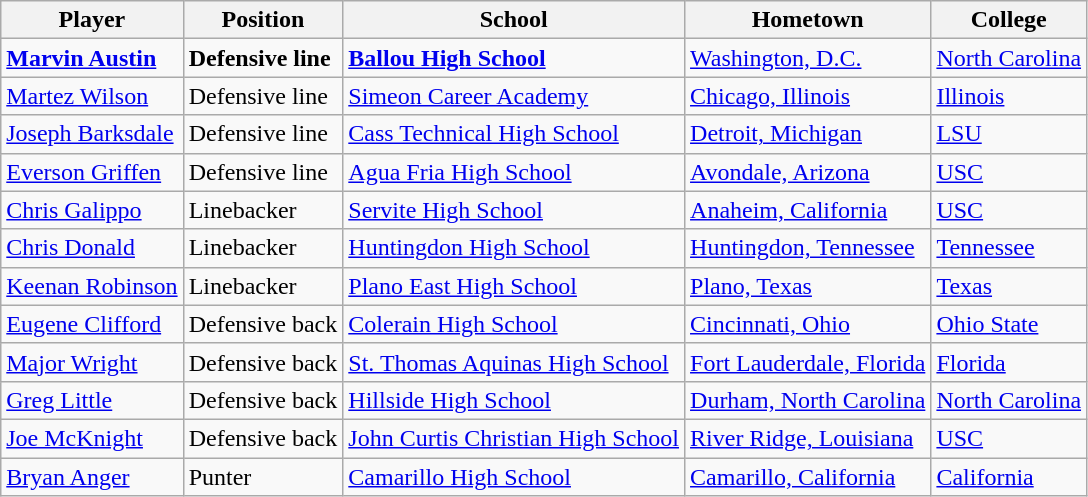<table class="wikitable">
<tr>
<th>Player</th>
<th>Position</th>
<th>School</th>
<th>Hometown</th>
<th>College</th>
</tr>
<tr>
<td><strong><a href='#'>Marvin Austin</a></strong></td>
<td><strong>Defensive line</strong></td>
<td><strong><a href='#'>Ballou High School</a></strong></td>
<td><a href='#'>Washington, D.C.</a></td>
<td><a href='#'>North Carolina</a></td>
</tr>
<tr>
<td><a href='#'>Martez Wilson</a></td>
<td>Defensive line</td>
<td><a href='#'>Simeon Career Academy</a></td>
<td><a href='#'>Chicago, Illinois</a></td>
<td><a href='#'>Illinois</a></td>
</tr>
<tr>
<td><a href='#'>Joseph Barksdale</a></td>
<td>Defensive line</td>
<td><a href='#'>Cass Technical High School</a></td>
<td><a href='#'>Detroit, Michigan</a></td>
<td><a href='#'>LSU</a></td>
</tr>
<tr>
<td><a href='#'>Everson Griffen</a></td>
<td>Defensive line</td>
<td><a href='#'>Agua Fria High School</a></td>
<td><a href='#'>Avondale, Arizona</a></td>
<td><a href='#'>USC</a></td>
</tr>
<tr>
<td><a href='#'>Chris Galippo</a></td>
<td>Linebacker</td>
<td><a href='#'>Servite High School</a></td>
<td><a href='#'>Anaheim, California</a></td>
<td><a href='#'>USC</a></td>
</tr>
<tr>
<td><a href='#'>Chris Donald</a></td>
<td>Linebacker</td>
<td><a href='#'>Huntingdon High School</a></td>
<td><a href='#'>Huntingdon, Tennessee</a></td>
<td><a href='#'>Tennessee</a></td>
</tr>
<tr>
<td><a href='#'>Keenan Robinson</a></td>
<td>Linebacker</td>
<td><a href='#'>Plano East High School</a></td>
<td><a href='#'>Plano, Texas</a></td>
<td><a href='#'>Texas</a></td>
</tr>
<tr>
<td><a href='#'>Eugene Clifford</a></td>
<td>Defensive back</td>
<td><a href='#'>Colerain High School</a></td>
<td><a href='#'>Cincinnati, Ohio</a></td>
<td><a href='#'>Ohio State</a></td>
</tr>
<tr>
<td><a href='#'>Major Wright</a></td>
<td>Defensive back</td>
<td><a href='#'>St. Thomas Aquinas High School</a></td>
<td><a href='#'>Fort Lauderdale, Florida</a></td>
<td><a href='#'>Florida</a></td>
</tr>
<tr>
<td><a href='#'>Greg Little</a></td>
<td>Defensive back</td>
<td><a href='#'>Hillside High School</a></td>
<td><a href='#'>Durham, North Carolina</a></td>
<td><a href='#'>North Carolina</a></td>
</tr>
<tr>
<td><a href='#'>Joe McKnight</a></td>
<td>Defensive back</td>
<td><a href='#'>John Curtis Christian High School</a></td>
<td><a href='#'>River Ridge, Louisiana</a></td>
<td><a href='#'>USC</a></td>
</tr>
<tr>
<td><a href='#'>Bryan Anger</a></td>
<td>Punter</td>
<td><a href='#'>Camarillo High School</a></td>
<td><a href='#'>Camarillo, California</a></td>
<td><a href='#'>California</a></td>
</tr>
</table>
